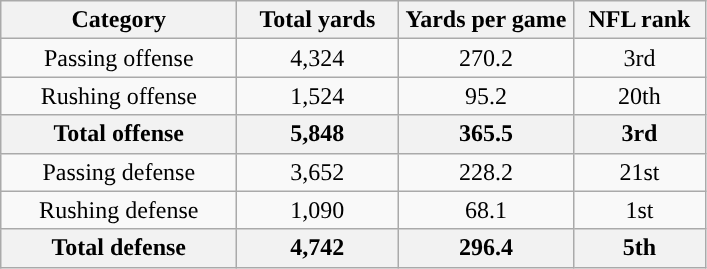<table class="wikitable" style="text-align:center">
<tr>
<th width=150px>Category</th>
<th width=100px>Total yards</th>
<th width=110px>Yards per game</th>
<th width=80px>NFL rank<br></th>
</tr>
<tr>
<td>Passing offense</td>
<td>4,324</td>
<td>270.2</td>
<td>3rd</td>
</tr>
<tr>
<td>Rushing offense</td>
<td>1,524</td>
<td>95.2</td>
<td>20th</td>
</tr>
<tr>
<th>Total offense</th>
<th>5,848</th>
<th>365.5</th>
<th>3rd</th>
</tr>
<tr>
<td>Passing defense</td>
<td>3,652</td>
<td>228.2</td>
<td>21st</td>
</tr>
<tr>
<td>Rushing defense</td>
<td>1,090</td>
<td>68.1</td>
<td>1st</td>
</tr>
<tr>
<th>Total defense</th>
<th>4,742</th>
<th>296.4</th>
<th>5th</th>
</tr>
</table>
